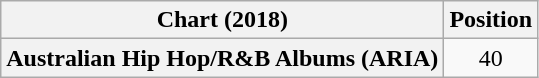<table class="wikitable plainrowheaders sortable" style="text-align:center;">
<tr>
<th scope="col">Chart (2018)</th>
<th scope="col">Position</th>
</tr>
<tr>
<th scope="row">Australian Hip Hop/R&B Albums (ARIA)</th>
<td>40</td>
</tr>
</table>
